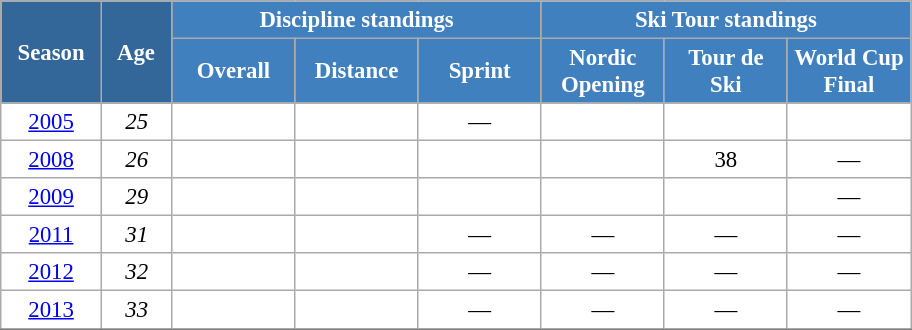<table class="wikitable" style="font-size:95%; text-align:center; border:grey solid 1px; border-collapse:collapse; background:#ffffff;">
<tr>
<th style="background-color:#369; color:white; width:60px;" rowspan="2"> Season </th>
<th style="background-color:#369; color:white; width:40px;" rowspan="2"> Age </th>
<th style="background-color:#4180be; color:white;" colspan="3">Discipline standings</th>
<th style="background-color:#4180be; color:white;" colspan="3">Ski Tour standings</th>
</tr>
<tr>
<th style="background-color:#4180be; color:white; width:75px;">Overall</th>
<th style="background-color:#4180be; color:white; width:75px;">Distance</th>
<th style="background-color:#4180be; color:white; width:75px;">Sprint</th>
<th style="background-color:#4180be; color:white; width:75px;">Nordic<br>Opening</th>
<th style="background-color:#4180be; color:white; width:75px;">Tour de<br>Ski</th>
<th style="background-color:#4180be; color:white; width:75px;">World Cup<br>Final</th>
</tr>
<tr>
<td><a href='#'>2005</a></td>
<td><em>25</em></td>
<td></td>
<td></td>
<td>—</td>
<td></td>
<td></td>
<td></td>
</tr>
<tr>
<td><a href='#'>2008</a></td>
<td><em>26</em></td>
<td></td>
<td></td>
<td></td>
<td></td>
<td>38</td>
<td>—</td>
</tr>
<tr>
<td><a href='#'>2009</a></td>
<td><em>29</em></td>
<td></td>
<td></td>
<td></td>
<td></td>
<td></td>
<td>—</td>
</tr>
<tr>
<td><a href='#'>2011</a></td>
<td><em>31</em></td>
<td></td>
<td></td>
<td>—</td>
<td>—</td>
<td>—</td>
<td>—</td>
</tr>
<tr>
<td><a href='#'>2012</a></td>
<td><em>32</em></td>
<td></td>
<td></td>
<td>—</td>
<td>—</td>
<td>—</td>
<td>—</td>
</tr>
<tr>
<td><a href='#'>2013</a></td>
<td><em>33</em></td>
<td></td>
<td></td>
<td>—</td>
<td>—</td>
<td>—</td>
<td>—</td>
</tr>
<tr>
</tr>
</table>
